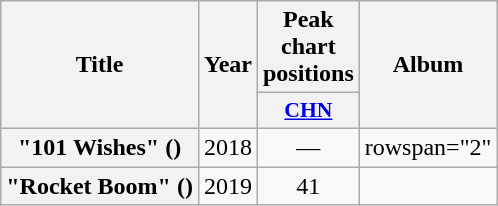<table class="wikitable plainrowheaders" style="text-align:center;">
<tr>
<th scope="col" rowspan="2">Title</th>
<th scope="col" rowspan="2">Year</th>
<th colspan="1">Peak chart positions</th>
<th scope="col" rowspan="2" scope="col">Album</th>
</tr>
<tr>
<th scope="col" style="width:3em;font-size:90%;"><a href='#'>CHN</a></th>
</tr>
<tr>
<th scope="row">"101 Wishes" ()</th>
<td>2018</td>
<td>—</td>
<td>rowspan="2" </td>
</tr>
<tr>
<th scope="row">"Rocket Boom" ()</th>
<td>2019</td>
<td>41</td>
</tr>
</table>
